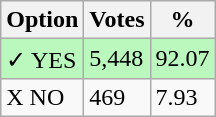<table class="wikitable">
<tr>
<th>Option</th>
<th>Votes</th>
<th>%</th>
</tr>
<tr>
<td style=background:#bbf8be>✓ YES</td>
<td style=background:#bbf8be>5,448</td>
<td style=background:#bbf8be>92.07</td>
</tr>
<tr>
<td>X NO</td>
<td>469</td>
<td>7.93</td>
</tr>
</table>
